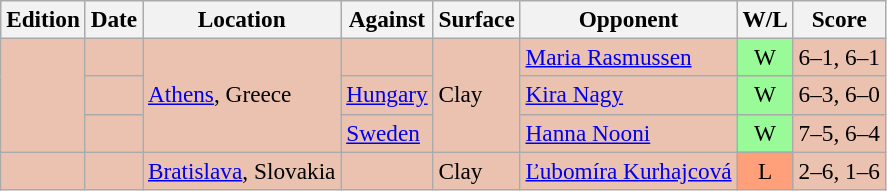<table class=wikitable style=font-size:97%>
<tr>
<th>Edition</th>
<th>Date</th>
<th>Location</th>
<th>Against</th>
<th>Surface</th>
<th>Opponent</th>
<th>W/L</th>
<th>Score</th>
</tr>
<tr bgcolor="#EBC2AF">
<td rowspan="3"></td>
<td></td>
<td rowspan="3"><a href='#'>Athens</a>, Greece</td>
<td> </td>
<td rowspan="3">Clay</td>
<td> <a href='#'>Maria Rasmussen</a></td>
<td style="text-align:center; background:#98fb98;">W</td>
<td>6–1, 6–1</td>
</tr>
<tr bgcolor="#EBC2AF">
<td></td>
<td> <a href='#'>Hungary</a></td>
<td> <a href='#'>Kira Nagy</a></td>
<td style="text-align:center; background:#98fb98;">W</td>
<td>6–3, 6–0</td>
</tr>
<tr bgcolor="#EBC2AF">
<td></td>
<td> <a href='#'>Sweden</a></td>
<td> <a href='#'>Hanna Nooni</a></td>
<td style="text-align:center; background:#98fb98;">W</td>
<td>7–5, 6–4</td>
</tr>
<tr bgcolor="#EBC2AF">
<td rowspan="1"></td>
<td></td>
<td rowspan="1"><a href='#'>Bratislava</a>, Slovakia</td>
<td> </td>
<td rowspan="1">Clay</td>
<td> <a href='#'>Ľubomíra Kurhajcová</a></td>
<td style="text-align:center; background:#ffa07a;">L</td>
<td>2–6, 1–6</td>
</tr>
</table>
